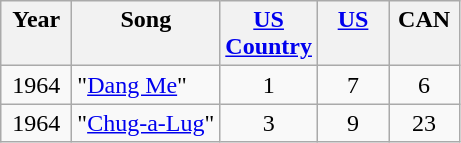<table class="wikitable">
<tr>
<th align="center" valign="top" width="40">Year</th>
<th align="left" valign="top">Song</th>
<th align="center" valign="top" width="40"><a href='#'>US Country</a></th>
<th align="center" valign="top" width="40"><a href='#'>US</a></th>
<th align="center" valign="top" width="40">CAN</th>
</tr>
<tr>
<td align="center" valign="top">1964</td>
<td align="left" valign="top">"<a href='#'>Dang Me</a>"</td>
<td align="center" valign="top">1</td>
<td align="center" valign="top">7</td>
<td align="center" valign="top">6</td>
</tr>
<tr>
<td align="center" valign="top">1964</td>
<td align="left" valign="top">"<a href='#'>Chug-a-Lug</a>"</td>
<td align="center" valign="top">3</td>
<td align="center" valign="top">9</td>
<td align="center" valign="top">23</td>
</tr>
</table>
